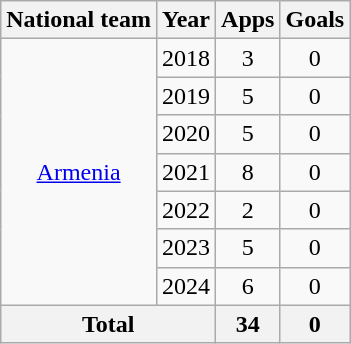<table class="wikitable" style="text-align:center">
<tr>
<th>National team</th>
<th>Year</th>
<th>Apps</th>
<th>Goals</th>
</tr>
<tr>
<td rowspan="7"><a href='#'>Armenia</a></td>
<td>2018</td>
<td>3</td>
<td>0</td>
</tr>
<tr>
<td>2019</td>
<td>5</td>
<td>0</td>
</tr>
<tr>
<td>2020</td>
<td>5</td>
<td>0</td>
</tr>
<tr>
<td>2021</td>
<td>8</td>
<td>0</td>
</tr>
<tr>
<td>2022</td>
<td>2</td>
<td>0</td>
</tr>
<tr>
<td>2023</td>
<td>5</td>
<td>0</td>
</tr>
<tr>
<td>2024</td>
<td>6</td>
<td>0</td>
</tr>
<tr>
<th colspan="2">Total</th>
<th>34</th>
<th>0</th>
</tr>
</table>
